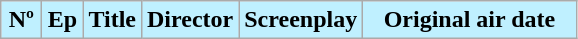<table class=wikitable style="background:#FFFFFF;">
<tr>
<th style="background:#BFF0FF; width:20px">Nº</th>
<th style="background:#BFF0FF; width:20px">Ep</th>
<th style="background:#BFF0FF">Title</th>
<th style="background:#BFF0FF">Director</th>
<th style="background:#BFF0FF">Screenplay</th>
<th style="background:#BFF0FF; width:135px">Original air date<br>





































</th>
</tr>
</table>
